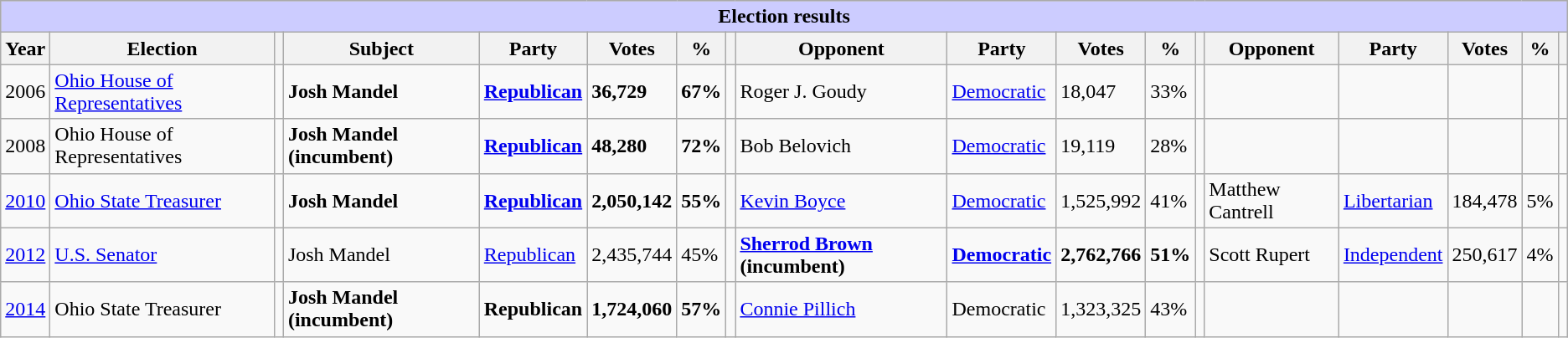<table class="wikitable collapsible">
<tr style="background:#cccccc">
<th colspan="24" style="background: #ccccff;">Election results</th>
</tr>
<tr>
<th><strong>Year</strong></th>
<th><strong>Election</strong></th>
<th></th>
<th><strong>Subject</strong></th>
<th><strong>Party</strong></th>
<th><strong>Votes</strong></th>
<th><strong>%</strong></th>
<th></th>
<th><strong>Opponent</strong></th>
<th><strong>Party</strong></th>
<th><strong>Votes</strong></th>
<th><strong>%</strong></th>
<th></th>
<th><strong>Opponent</strong></th>
<th><strong>Party</strong></th>
<th><strong>Votes</strong></th>
<th><strong>%</strong></th>
<th></th>
</tr>
<tr>
<td>2006</td>
<td><a href='#'>Ohio House of Representatives</a></td>
<td></td>
<td><strong>Josh Mandel</strong></td>
<td><strong><a href='#'>Republican</a></strong></td>
<td><strong>36,729</strong></td>
<td><strong>67%</strong></td>
<td></td>
<td>Roger J. Goudy</td>
<td><a href='#'>Democratic</a></td>
<td>18,047</td>
<td>33%</td>
<td></td>
<td></td>
<td></td>
<td></td>
<td></td>
<td></td>
</tr>
<tr>
<td>2008</td>
<td>Ohio House of Representatives</td>
<td></td>
<td><strong>Josh Mandel</strong> <strong>(incumbent)</strong></td>
<td><strong><a href='#'>Republican</a></strong></td>
<td><strong>48,280</strong></td>
<td><strong>72%</strong></td>
<td></td>
<td>Bob Belovich</td>
<td><a href='#'>Democratic</a></td>
<td>19,119</td>
<td>28%</td>
<td></td>
<td></td>
<td></td>
<td></td>
<td></td>
<td></td>
</tr>
<tr>
<td><a href='#'>2010</a></td>
<td><a href='#'>Ohio State Treasurer</a></td>
<td></td>
<td><strong>Josh Mandel</strong></td>
<td><strong><a href='#'>Republican</a></strong></td>
<td><strong>2,050,142</strong></td>
<td><strong>55%</strong></td>
<td></td>
<td><a href='#'>Kevin Boyce</a></td>
<td><a href='#'>Democratic</a></td>
<td>1,525,992</td>
<td>41%</td>
<td></td>
<td>Matthew Cantrell</td>
<td><a href='#'>Libertarian</a></td>
<td>184,478</td>
<td>5%</td>
<td></td>
</tr>
<tr>
<td><a href='#'>2012</a></td>
<td><a href='#'>U.S. Senator</a></td>
<td></td>
<td>Josh Mandel</td>
<td><a href='#'>Republican</a></td>
<td>2,435,744</td>
<td>45%</td>
<td></td>
<td><strong><a href='#'>Sherrod Brown</a></strong> <strong>(incumbent)</strong></td>
<td><strong><a href='#'>Democratic</a></strong></td>
<td><strong>2,762,766</strong></td>
<td><strong>51%</strong></td>
<td></td>
<td>Scott Rupert</td>
<td><a href='#'>Independent</a></td>
<td>250,617</td>
<td>4%</td>
<td></td>
</tr>
<tr>
<td><a href='#'>2014</a></td>
<td>Ohio State Treasurer</td>
<td></td>
<td><strong>Josh Mandel</strong> <strong>(incumbent)</strong></td>
<td><strong>Republican</strong></td>
<td><strong>1,724,060</strong></td>
<td><strong>57%</strong></td>
<td></td>
<td><a href='#'>Connie Pillich</a></td>
<td>Democratic</td>
<td>1,323,325</td>
<td>43%</td>
<td></td>
<td></td>
<td></td>
<td></td>
<td></td>
<td></td>
</tr>
</table>
